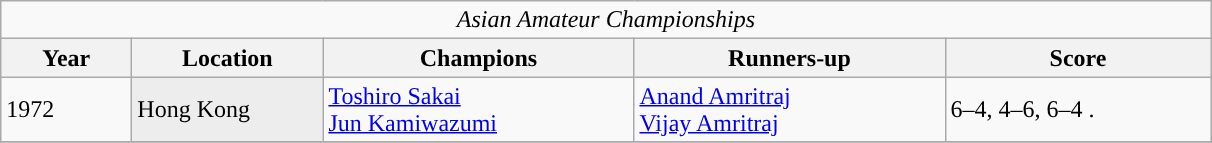<table class="wikitable">
<tr>
<td colspan=5 align=center><em>Asian Amateur Championships</em></td>
</tr>
<tr>
<th style="width:80px">Year</th>
<th style="width:120px">Location</th>
<th style="width:200px">Champions</th>
<th style="width:200px">Runners-up</th>
<th style="width:170px" class="unsortable">Score</th>
</tr>
<tr>
<td>1972</td>
<td style="background:#ededed">Hong Kong</td>
<td> <a href='#'>Toshiro Sakai</a><br> <a href='#'>Jun Kamiwazumi</a></td>
<td> <a href='#'>Anand Amritraj</a><br> <a href='#'>Vijay Amritraj</a></td>
<td>6–4, 4–6, 6–4 .</td>
</tr>
<tr>
</tr>
</table>
